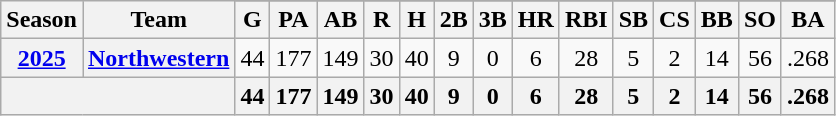<table class="wikitable" style="text-align:center;">
<tr>
<th rowspan="2">Season</th>
<th rowspan="2">Team</th>
</tr>
<tr>
<th>G</th>
<th>PA</th>
<th>AB</th>
<th>R</th>
<th>H</th>
<th>2B</th>
<th>3B</th>
<th>HR</th>
<th>RBI</th>
<th>SB</th>
<th>CS</th>
<th>BB</th>
<th>SO</th>
<th>BA</th>
</tr>
<tr>
<th><a href='#'>2025</a></th>
<th><a href='#'>Northwestern</a></th>
<td>44</td>
<td>177</td>
<td>149</td>
<td>30</td>
<td>40</td>
<td>9</td>
<td>0</td>
<td>6</td>
<td>28</td>
<td>5</td>
<td>2</td>
<td>14</td>
<td>56</td>
<td>.268</td>
</tr>
<tr>
<th colspan="2"></th>
<th>44</th>
<th>177</th>
<th>149</th>
<th>30</th>
<th>40</th>
<th>9</th>
<th>0</th>
<th>6</th>
<th>28</th>
<th>5</th>
<th>2</th>
<th>14</th>
<th>56</th>
<th>.268</th>
</tr>
</table>
